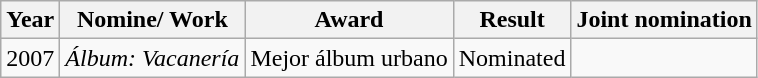<table class="wikitable">
<tr>
<th>Year</th>
<th>Nomine/ Work</th>
<th>Award</th>
<th>Result</th>
<th>Joint nomination</th>
</tr>
<tr>
<td>2007</td>
<td><em>Álbum: Vacanería</em></td>
<td>Mejor álbum urbano </td>
<td>Nominated</td>
<td></td>
</tr>
</table>
